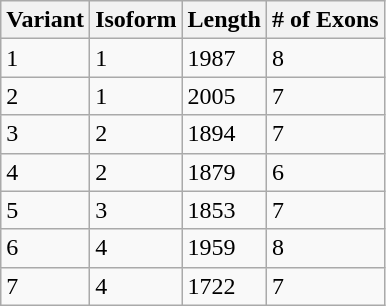<table class="wikitable">
<tr>
<th>Variant</th>
<th>Isoform</th>
<th>Length</th>
<th># of Exons</th>
</tr>
<tr>
<td>1</td>
<td>1</td>
<td>1987</td>
<td>8</td>
</tr>
<tr>
<td>2</td>
<td>1</td>
<td>2005</td>
<td>7</td>
</tr>
<tr>
<td>3</td>
<td>2</td>
<td>1894</td>
<td>7</td>
</tr>
<tr>
<td>4</td>
<td>2</td>
<td>1879</td>
<td>6</td>
</tr>
<tr>
<td>5</td>
<td>3</td>
<td>1853</td>
<td>7</td>
</tr>
<tr>
<td>6</td>
<td>4</td>
<td>1959</td>
<td>8</td>
</tr>
<tr>
<td>7</td>
<td>4</td>
<td>1722</td>
<td>7</td>
</tr>
</table>
